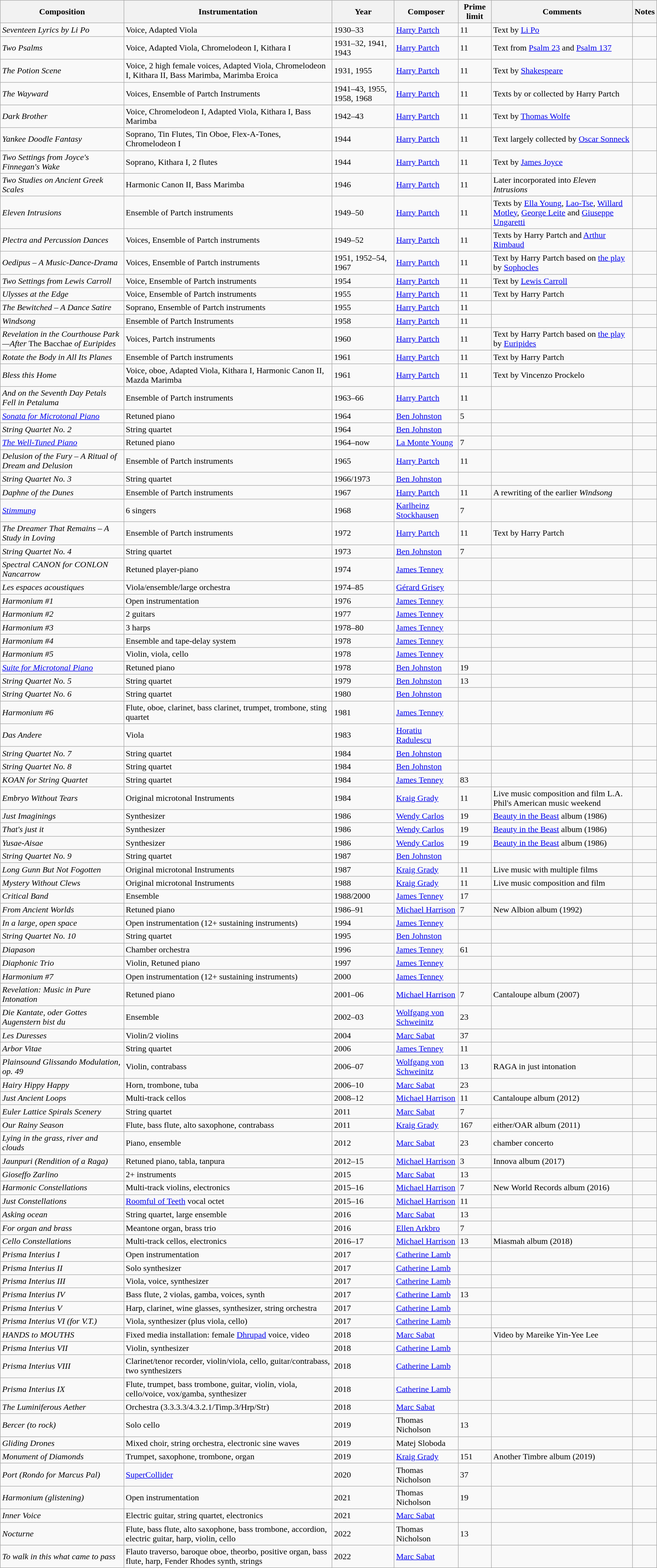<table class="wikitable sortable">
<tr>
<th>Composition</th>
<th>Instrumentation</th>
<th>Year</th>
<th>Composer</th>
<th>Prime limit</th>
<th>Comments</th>
<th>Notes</th>
</tr>
<tr>
<td><em>Seventeen Lyrics by Li Po</em></td>
<td>Voice, Adapted Viola</td>
<td>1930–33</td>
<td><a href='#'>Harry Partch</a></td>
<td>11</td>
<td>Text by <a href='#'>Li Po</a></td>
<td></td>
</tr>
<tr>
<td><em>Two Psalms</em></td>
<td>Voice, Adapted Viola, Chromelodeon I, Kithara I</td>
<td>1931–32, 1941, 1943</td>
<td><a href='#'>Harry Partch</a></td>
<td>11</td>
<td>Text from <a href='#'>Psalm 23</a> and <a href='#'>Psalm 137</a></td>
<td></td>
</tr>
<tr>
<td><em>The Potion Scene</em></td>
<td>Voice, 2 high female voices, Adapted Viola, Chromelodeon I, Kithara II, Bass Marimba, Marimba Eroica</td>
<td>1931, 1955</td>
<td><a href='#'>Harry Partch</a></td>
<td>11</td>
<td>Text by <a href='#'>Shakespeare</a></td>
<td></td>
</tr>
<tr>
<td><em>The Wayward</em></td>
<td>Voices, Ensemble of Partch Instruments</td>
<td>1941–43, 1955, 1958, 1968</td>
<td><a href='#'>Harry Partch</a></td>
<td>11</td>
<td>Texts by or collected by Harry Partch</td>
<td></td>
</tr>
<tr>
<td><em>Dark Brother</em></td>
<td>Voice, Chromelodeon I, Adapted Viola, Kithara I, Bass Marimba</td>
<td>1942–43</td>
<td><a href='#'>Harry Partch</a></td>
<td>11</td>
<td>Text by <a href='#'>Thomas Wolfe</a></td>
<td></td>
</tr>
<tr>
<td><em>Yankee Doodle Fantasy</em></td>
<td>Soprano, Tin Flutes, Tin Oboe, Flex-A-Tones, Chromelodeon I</td>
<td>1944</td>
<td><a href='#'>Harry Partch</a></td>
<td>11</td>
<td>Text largely collected by <a href='#'>Oscar Sonneck</a></td>
<td></td>
</tr>
<tr>
<td><em>Two Settings from Joyce's Finnegan's Wake</em></td>
<td>Soprano, Kithara I, 2 flutes</td>
<td>1944</td>
<td><a href='#'>Harry Partch</a></td>
<td>11</td>
<td>Text by <a href='#'>James Joyce</a></td>
<td></td>
</tr>
<tr>
<td><em>Two Studies on Ancient Greek Scales</em></td>
<td>Harmonic Canon II, Bass Marimba</td>
<td>1946</td>
<td><a href='#'>Harry Partch</a></td>
<td>11</td>
<td>Later incorporated into <em>Eleven Intrusions</em></td>
<td></td>
</tr>
<tr>
<td><em>Eleven Intrusions</em></td>
<td>Ensemble of Partch instruments</td>
<td>1949–50</td>
<td><a href='#'>Harry Partch</a></td>
<td>11</td>
<td>Texts by <a href='#'>Ella Young</a>, <a href='#'>Lao-Tse</a>, <a href='#'>Willard Motley</a>, <a href='#'>George Leite</a> and <a href='#'>Giuseppe Ungaretti</a></td>
<td></td>
</tr>
<tr>
<td><em>Plectra and Percussion Dances</em></td>
<td>Voices, Ensemble of Partch instruments</td>
<td>1949–52</td>
<td><a href='#'>Harry Partch</a></td>
<td>11</td>
<td>Texts by Harry Partch and <a href='#'>Arthur Rimbaud</a></td>
<td></td>
</tr>
<tr>
<td><em>Oedipus – A Music-Dance-Drama</em></td>
<td>Voices, Ensemble of Partch instruments</td>
<td>1951, 1952–54, 1967</td>
<td><a href='#'>Harry Partch</a></td>
<td>11</td>
<td>Text by Harry Partch based on <a href='#'>the play</a> by <a href='#'>Sophocles</a></td>
<td></td>
</tr>
<tr>
<td><em>Two Settings from Lewis Carroll</em></td>
<td>Voice, Ensemble of Partch instruments</td>
<td>1954</td>
<td><a href='#'>Harry Partch</a></td>
<td>11</td>
<td>Text by <a href='#'>Lewis Carroll</a></td>
<td></td>
</tr>
<tr>
<td><em>Ulysses at the Edge</em></td>
<td>Voice, Ensemble of Partch instruments</td>
<td>1955</td>
<td><a href='#'>Harry Partch</a></td>
<td>11</td>
<td>Text by Harry Partch</td>
<td></td>
</tr>
<tr>
<td><em>The Bewitched – A Dance Satire</em></td>
<td>Soprano, Ensemble of Partch instruments</td>
<td>1955</td>
<td><a href='#'>Harry Partch</a></td>
<td>11</td>
<td></td>
<td></td>
</tr>
<tr>
<td><em>Windsong</em></td>
<td>Ensemble of Partch Instruments</td>
<td>1958</td>
<td><a href='#'>Harry Partch</a></td>
<td>11</td>
<td></td>
<td></td>
</tr>
<tr>
<td><em>Revelation in the Courthouse Park—After</em> The Bacchae <em>of Euripides</em></td>
<td>Voices, Partch instruments</td>
<td>1960</td>
<td><a href='#'>Harry Partch</a></td>
<td>11</td>
<td>Text by Harry Partch based on <a href='#'>the play</a> by <a href='#'>Euripides</a></td>
<td></td>
</tr>
<tr>
<td><em>Rotate the Body in All Its Planes</em></td>
<td>Ensemble of Partch instruments</td>
<td>1961</td>
<td><a href='#'>Harry Partch</a></td>
<td>11</td>
<td>Text by Harry Partch</td>
<td></td>
</tr>
<tr>
<td><em>Bless this Home</em></td>
<td>Voice, oboe, Adapted Viola, Kithara I, Harmonic Canon II, Mazda Marimba</td>
<td>1961</td>
<td><a href='#'>Harry Partch</a></td>
<td>11</td>
<td>Text by Vincenzo Prockelo</td>
<td></td>
</tr>
<tr>
<td><em>And on the Seventh Day Petals Fell in Petaluma</em></td>
<td>Ensemble of Partch instruments</td>
<td>1963–66</td>
<td><a href='#'>Harry Partch</a></td>
<td>11</td>
<td></td>
<td></td>
</tr>
<tr>
<td><a href='#'><em>Sonata for Microtonal Piano</em></a></td>
<td>Retuned piano</td>
<td>1964</td>
<td><a href='#'>Ben Johnston</a></td>
<td>5</td>
<td></td>
<td></td>
</tr>
<tr>
<td><em>String Quartet No. 2</em></td>
<td>String quartet</td>
<td>1964</td>
<td><a href='#'>Ben Johnston</a></td>
<td></td>
<td></td>
<td></td>
</tr>
<tr>
<td><em><a href='#'>The Well-Tuned Piano</a></em></td>
<td>Retuned piano</td>
<td>1964–now</td>
<td><a href='#'>La Monte Young</a></td>
<td>7</td>
<td></td>
<td></td>
</tr>
<tr>
<td><em>Delusion of the Fury – A Ritual of Dream and Delusion</em></td>
<td>Ensemble of Partch instruments</td>
<td>1965</td>
<td><a href='#'>Harry Partch</a></td>
<td>11</td>
<td></td>
<td></td>
</tr>
<tr>
<td><em>String Quartet No. 3</em></td>
<td>String quartet</td>
<td>1966/1973</td>
<td><a href='#'>Ben Johnston</a></td>
<td></td>
<td></td>
<td></td>
</tr>
<tr>
<td><em>Daphne of the Dunes</em></td>
<td>Ensemble of Partch instruments</td>
<td>1967</td>
<td><a href='#'>Harry Partch</a></td>
<td>11</td>
<td>A rewriting of the earlier <em>Windsong</em></td>
<td></td>
</tr>
<tr>
<td><em><a href='#'>Stimmung</a></em></td>
<td>6 singers</td>
<td>1968</td>
<td><a href='#'>Karlheinz Stockhausen</a></td>
<td>7</td>
<td></td>
<td></td>
</tr>
<tr>
<td><em>The Dreamer That Remains – A Study in Loving</em></td>
<td>Ensemble of Partch instruments</td>
<td>1972</td>
<td><a href='#'>Harry Partch</a></td>
<td>11</td>
<td>Text by Harry Partch</td>
<td></td>
</tr>
<tr>
<td><em>String Quartet No. 4</em></td>
<td>String quartet</td>
<td>1973</td>
<td><a href='#'>Ben Johnston</a></td>
<td>7</td>
<td></td>
<td></td>
</tr>
<tr>
<td><em>Spectral CANON for CONLON Nancarrow</em></td>
<td>Retuned player-piano</td>
<td>1974</td>
<td><a href='#'>James Tenney</a></td>
<td></td>
<td></td>
<td></td>
</tr>
<tr>
<td><em>Les espaces acoustiques</em></td>
<td>Viola/ensemble/large orchestra</td>
<td>1974–85</td>
<td><a href='#'>Gérard Grisey</a></td>
<td></td>
<td></td>
<td></td>
</tr>
<tr>
<td><em>Harmonium #1</em></td>
<td>Open instrumentation</td>
<td>1976</td>
<td><a href='#'>James Tenney</a></td>
<td></td>
<td></td>
<td></td>
</tr>
<tr>
<td><em>Harmonium #2</em></td>
<td>2 guitars</td>
<td>1977</td>
<td><a href='#'>James Tenney</a></td>
<td></td>
<td></td>
<td></td>
</tr>
<tr>
<td><em>Harmonium #3</em></td>
<td>3 harps</td>
<td>1978–80</td>
<td><a href='#'>James Tenney</a></td>
<td></td>
<td></td>
<td></td>
</tr>
<tr>
<td><em>Harmonium #4</em></td>
<td>Ensemble and tape-delay system</td>
<td>1978</td>
<td><a href='#'>James Tenney</a></td>
<td></td>
<td></td>
<td></td>
</tr>
<tr>
<td><em>Harmonium #5</em></td>
<td>Violin, viola, cello</td>
<td>1978</td>
<td><a href='#'>James Tenney</a></td>
<td></td>
<td></td>
<td></td>
</tr>
<tr>
<td><em><a href='#'>Suite for Microtonal Piano</a></em></td>
<td>Retuned piano</td>
<td>1978</td>
<td><a href='#'>Ben Johnston</a></td>
<td>19</td>
<td></td>
<td></td>
</tr>
<tr>
<td><em>String Quartet No. 5</em></td>
<td>String quartet</td>
<td>1979</td>
<td><a href='#'>Ben Johnston</a></td>
<td>13</td>
<td></td>
<td></td>
</tr>
<tr>
<td><em>String Quartet No. 6</em></td>
<td>String quartet</td>
<td>1980</td>
<td><a href='#'>Ben Johnston</a></td>
<td></td>
<td></td>
<td></td>
</tr>
<tr>
<td><em>Harmonium #6</em></td>
<td>Flute, oboe, clarinet, bass clarinet, trumpet, trombone, sting quartet</td>
<td>1981</td>
<td><a href='#'>James Tenney</a></td>
<td></td>
<td></td>
<td></td>
</tr>
<tr>
<td><em>Das Andere</em></td>
<td>Viola</td>
<td>1983</td>
<td><a href='#'>Horatiu Radulescu</a></td>
<td></td>
<td></td>
<td></td>
</tr>
<tr>
<td><em>String Quartet No. 7</em></td>
<td>String quartet</td>
<td>1984</td>
<td><a href='#'>Ben Johnston</a></td>
<td></td>
<td></td>
<td></td>
</tr>
<tr>
<td><em>String Quartet No. 8</em></td>
<td>String quartet</td>
<td>1984</td>
<td><a href='#'>Ben Johnston</a></td>
<td></td>
<td></td>
<td></td>
</tr>
<tr>
<td><em>KOAN for String Quartet</em></td>
<td>String quartet</td>
<td>1984</td>
<td><a href='#'>James Tenney</a></td>
<td>83</td>
<td></td>
<td></td>
</tr>
<tr>
<td><em>Embryo Without Tears</em></td>
<td>Original microtonal Instruments</td>
<td>1984</td>
<td><a href='#'>Kraig Grady</a></td>
<td>11</td>
<td>Live music composition and film L.A. Phil's American music weekend</td>
<td></td>
</tr>
<tr>
<td><em>Just Imaginings</em></td>
<td>Synthesizer</td>
<td>1986</td>
<td><a href='#'>Wendy Carlos</a></td>
<td>19</td>
<td><a href='#'>Beauty in the Beast</a> album (1986)</td>
<td></td>
</tr>
<tr>
<td><em>That's just it</em></td>
<td>Synthesizer</td>
<td>1986</td>
<td><a href='#'>Wendy Carlos</a></td>
<td>19</td>
<td><a href='#'>Beauty in the Beast</a> album (1986)</td>
<td></td>
</tr>
<tr>
<td><em>Yusae-Aisae</em></td>
<td>Synthesizer</td>
<td>1986</td>
<td><a href='#'>Wendy Carlos</a></td>
<td>19</td>
<td><a href='#'>Beauty in the Beast</a> album (1986)</td>
<td></td>
</tr>
<tr>
<td><em>String Quartet No. 9</em></td>
<td>String quartet</td>
<td>1987</td>
<td><a href='#'>Ben Johnston</a></td>
<td></td>
<td></td>
<td></td>
</tr>
<tr>
<td><em>Long Gunn But Not Fogotten</em></td>
<td>Original microtonal Instruments</td>
<td>1987</td>
<td><a href='#'>Kraig Grady</a></td>
<td>11</td>
<td>Live music with multiple films</td>
<td></td>
</tr>
<tr>
<td><em>Mystery Without Clews</em></td>
<td>Original microtonal Instruments</td>
<td>1988</td>
<td><a href='#'>Kraig Grady</a></td>
<td>11</td>
<td>Live music composition and film</td>
<td></td>
</tr>
<tr>
<td><em>Critical Band</em></td>
<td>Ensemble</td>
<td>1988/2000</td>
<td><a href='#'>James Tenney</a></td>
<td>17</td>
<td></td>
<td></td>
</tr>
<tr>
<td><em>From Ancient Worlds</em></td>
<td>Retuned piano</td>
<td>1986–91</td>
<td><a href='#'>Michael Harrison</a></td>
<td>7</td>
<td>New Albion album (1992)</td>
<td></td>
</tr>
<tr>
<td><em>In a large, open space</em></td>
<td>Open instrumentation (12+ sustaining instruments)</td>
<td>1994</td>
<td><a href='#'>James Tenney</a></td>
<td></td>
<td></td>
<td></td>
</tr>
<tr>
<td><em>String Quartet No. 10</em></td>
<td>String quartet</td>
<td>1995</td>
<td><a href='#'>Ben Johnston</a></td>
<td></td>
<td></td>
<td></td>
</tr>
<tr>
<td><em>Diapason</em></td>
<td>Chamber orchestra</td>
<td>1996</td>
<td><a href='#'>James Tenney</a></td>
<td>61</td>
<td></td>
<td></td>
</tr>
<tr>
<td><em>Diaphonic Trio</em></td>
<td>Violin, Retuned piano</td>
<td>1997</td>
<td><a href='#'>James Tenney</a></td>
<td></td>
<td></td>
<td></td>
</tr>
<tr>
<td><em>Harmonium #7</em></td>
<td>Open instrumentation (12+ sustaining instruments)</td>
<td>2000</td>
<td><a href='#'>James Tenney</a></td>
<td></td>
<td></td>
<td></td>
</tr>
<tr>
<td><em>Revelation: Music in Pure Intonation</em></td>
<td>Retuned piano</td>
<td>2001–06</td>
<td><a href='#'>Michael Harrison</a></td>
<td>7</td>
<td>Cantaloupe album (2007)</td>
<td></td>
</tr>
<tr>
<td><em>Die Kantate, oder Gottes Augenstern bist du</em></td>
<td>Ensemble</td>
<td>2002–03</td>
<td><a href='#'>Wolfgang von Schweinitz</a></td>
<td>23</td>
<td></td>
<td></td>
</tr>
<tr>
<td><em>Les Duresses</em></td>
<td>Violin/2 violins</td>
<td>2004</td>
<td><a href='#'>Marc Sabat</a></td>
<td>37</td>
<td></td>
<td></td>
</tr>
<tr>
<td><em>Arbor Vitae</em></td>
<td>String quartet</td>
<td>2006</td>
<td><a href='#'>James Tenney</a></td>
<td>11</td>
<td></td>
<td></td>
</tr>
<tr>
<td><em>Plainsound Glissando Modulation, op. 49</em></td>
<td>Violin, contrabass</td>
<td>2006–07</td>
<td><a href='#'>Wolfgang von Schweinitz</a></td>
<td>13</td>
<td>RAGA in just intonation</td>
<td></td>
</tr>
<tr>
<td><em>Hairy Hippy Happy</em></td>
<td>Horn, trombone, tuba</td>
<td>2006–10</td>
<td><a href='#'>Marc Sabat</a></td>
<td>23</td>
<td></td>
<td></td>
</tr>
<tr>
<td><em>Just Ancient Loops</em></td>
<td>Multi-track cellos</td>
<td>2008–12</td>
<td><a href='#'>Michael Harrison</a></td>
<td>11</td>
<td>Cantaloupe album (2012)</td>
<td></td>
</tr>
<tr>
<td><em>Euler Lattice Spirals Scenery</em></td>
<td>String quartet</td>
<td>2011</td>
<td><a href='#'>Marc Sabat</a></td>
<td>7</td>
<td></td>
<td></td>
</tr>
<tr>
<td><em>Our Rainy Season</em></td>
<td>Flute, bass flute, alto saxophone, contrabass</td>
<td>2011</td>
<td><a href='#'>Kraig Grady</a></td>
<td>167</td>
<td>either/OAR album (2011)</td>
<td></td>
</tr>
<tr>
<td><em>Lying in the grass, river and clouds</em></td>
<td>Piano, ensemble</td>
<td>2012</td>
<td><a href='#'>Marc Sabat</a></td>
<td>23</td>
<td>chamber concerto</td>
<td></td>
</tr>
<tr>
<td><em>Jaunpuri (Rendition of a Raga)</em></td>
<td>Retuned piano, tabla, tanpura</td>
<td>2012–15</td>
<td><a href='#'>Michael Harrison</a></td>
<td>3</td>
<td>Innova album (2017)</td>
<td></td>
</tr>
<tr>
<td><em>Gioseffo Zarlino</em></td>
<td>2+ instruments</td>
<td>2015</td>
<td><a href='#'>Marc Sabat</a></td>
<td>13</td>
<td></td>
<td></td>
</tr>
<tr>
<td><em>Harmonic Constellations</em></td>
<td>Multi-track violins, electronics</td>
<td>2015–16</td>
<td><a href='#'>Michael Harrison</a></td>
<td>7</td>
<td>New World Records album (2016)</td>
<td></td>
</tr>
<tr>
<td><em>Just Constellations</em></td>
<td><a href='#'>Roomful of Teeth</a> vocal octet</td>
<td>2015–16</td>
<td><a href='#'>Michael Harrison</a></td>
<td>11</td>
<td></td>
<td></td>
</tr>
<tr>
<td><em>Asking ocean</em></td>
<td>String quartet, large ensemble</td>
<td>2016</td>
<td><a href='#'>Marc Sabat</a></td>
<td>13</td>
<td></td>
<td></td>
</tr>
<tr>
<td><em>For organ and brass</em></td>
<td>Meantone organ, brass trio</td>
<td>2016</td>
<td><a href='#'>Ellen Arkbro</a></td>
<td>7</td>
<td></td>
<td></td>
</tr>
<tr>
<td><em>Cello Constellations</em></td>
<td>Multi-track cellos, electronics</td>
<td>2016–17</td>
<td><a href='#'>Michael Harrison</a></td>
<td>13</td>
<td>Miasmah album (2018)</td>
<td></td>
</tr>
<tr>
<td><em>Prisma Interius I</em></td>
<td>Open instrumentation</td>
<td>2017</td>
<td><a href='#'>Catherine Lamb</a></td>
<td></td>
<td></td>
<td></td>
</tr>
<tr>
<td><em>Prisma Interius II</em></td>
<td>Solo synthesizer</td>
<td>2017</td>
<td><a href='#'>Catherine Lamb</a></td>
<td></td>
<td></td>
<td></td>
</tr>
<tr>
<td><em>Prisma Interius III</em></td>
<td>Viola, voice, synthesizer</td>
<td>2017</td>
<td><a href='#'>Catherine Lamb</a></td>
<td></td>
<td></td>
<td></td>
</tr>
<tr>
<td><em>Prisma Interius IV</em></td>
<td>Bass flute, 2 violas, gamba, voices, synth</td>
<td>2017</td>
<td><a href='#'>Catherine Lamb</a></td>
<td>13</td>
<td></td>
<td></td>
</tr>
<tr>
<td><em>Prisma Interius V</em></td>
<td>Harp, clarinet, wine glasses, synthesizer, string orchestra</td>
<td>2017</td>
<td><a href='#'>Catherine Lamb</a></td>
<td></td>
<td></td>
<td></td>
</tr>
<tr>
<td><em>Prisma Interius VI (for V.T.)</em></td>
<td>Viola, synthesizer (plus viola, cello)</td>
<td>2017</td>
<td><a href='#'>Catherine Lamb</a></td>
<td></td>
<td></td>
<td></td>
</tr>
<tr>
<td><em>HANDS to MOUTHS</em></td>
<td>Fixed media installation: female <a href='#'>Dhrupad</a> voice, video</td>
<td>2018</td>
<td><a href='#'>Marc Sabat</a></td>
<td></td>
<td>Video by Mareike Yin-Yee Lee</td>
<td></td>
</tr>
<tr>
<td><em>Prisma Interius VII</em></td>
<td>Violin, synthesizer</td>
<td>2018</td>
<td><a href='#'>Catherine Lamb</a></td>
<td></td>
<td></td>
<td></td>
</tr>
<tr>
<td><em>Prisma Interius VIII</em></td>
<td>Clarinet/tenor recorder, violin/viola, cello, guitar/contrabass, two synthesizers</td>
<td>2018</td>
<td><a href='#'>Catherine Lamb</a></td>
<td></td>
<td></td>
<td></td>
</tr>
<tr>
<td><em>Prisma Interius IX</em></td>
<td>Flute, trumpet, bass trombone, guitar, violin, viola, cello/voice, vox/gamba, synthesizer</td>
<td>2018</td>
<td><a href='#'>Catherine Lamb</a></td>
<td></td>
<td></td>
<td></td>
</tr>
<tr>
<td><em>The Luminiferous Aether</em></td>
<td>Orchestra (3.3.3.3/4.3.2.1/Timp.3/Hrp/Str)</td>
<td>2018</td>
<td><a href='#'>Marc Sabat</a></td>
<td></td>
<td></td>
<td></td>
</tr>
<tr>
<td><em>Bercer (to rock)</em></td>
<td>Solo cello</td>
<td>2019</td>
<td>Thomas Nicholson</td>
<td>13</td>
<td></td>
<td></td>
</tr>
<tr>
<td><em>Gliding Drones</em></td>
<td>Mixed choir, string orchestra, electronic sine waves</td>
<td>2019</td>
<td>Matej Sloboda</td>
<td></td>
<td></td>
<td></td>
</tr>
<tr>
<td><em>Monument of Diamonds</em></td>
<td>Trumpet, saxophone, trombone, organ</td>
<td>2019</td>
<td><a href='#'>Kraig Grady</a></td>
<td>151</td>
<td>Another Timbre album (2019)</td>
<td></td>
</tr>
<tr>
<td><em>Port (Rondo for Marcus Pal)</em></td>
<td><a href='#'>SuperCollider</a></td>
<td>2020</td>
<td>Thomas Nicholson</td>
<td>37</td>
<td></td>
<td></td>
</tr>
<tr>
<td><em>Harmonium (glistening)</em></td>
<td>Open instrumentation</td>
<td>2021</td>
<td>Thomas Nicholson</td>
<td>19</td>
<td></td>
<td></td>
</tr>
<tr>
<td><em>Inner Voice</em></td>
<td>Electric guitar, string quartet, electronics</td>
<td>2021</td>
<td><a href='#'>Marc Sabat</a></td>
<td></td>
<td></td>
<td></td>
</tr>
<tr>
<td><em>Nocturne</em></td>
<td>Flute, bass flute, alto saxophone, bass trombone, accordion, electric guitar, harp, violin, cello</td>
<td>2022</td>
<td>Thomas Nicholson</td>
<td>13</td>
<td></td>
<td></td>
</tr>
<tr>
<td><em>To walk in this what came to pass</em></td>
<td>Flauto traverso, baroque oboe, theorbo, positive organ, bass flute, harp, Fender Rhodes synth, strings</td>
<td>2022</td>
<td><a href='#'>Marc Sabat</a></td>
<td></td>
<td></td>
<td></td>
</tr>
</table>
